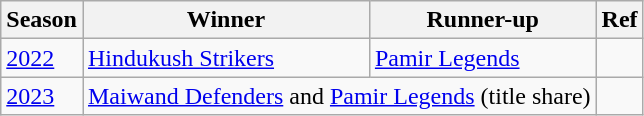<table class="wikitable">
<tr>
<th>Season</th>
<th>Winner</th>
<th>Runner-up</th>
<th>Ref</th>
</tr>
<tr>
<td><a href='#'>2022</a></td>
<td><a href='#'>Hindukush Strikers</a></td>
<td><a href='#'>Pamir Legends</a></td>
<td></td>
</tr>
<tr>
<td><a href='#'>2023</a></td>
<td colspan="2"><a href='#'>Maiwand Defenders</a> and <a href='#'>Pamir Legends</a> (title share)</td>
<td></td>
</tr>
</table>
